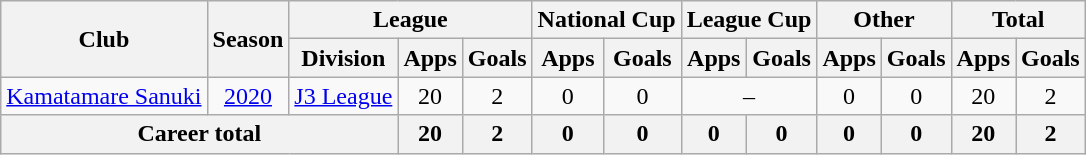<table class="wikitable" style="text-align: center">
<tr>
<th rowspan="2">Club</th>
<th rowspan="2">Season</th>
<th colspan="3">League</th>
<th colspan="2">National Cup</th>
<th colspan="2">League Cup</th>
<th colspan="2">Other</th>
<th colspan="2">Total</th>
</tr>
<tr>
<th>Division</th>
<th>Apps</th>
<th>Goals</th>
<th>Apps</th>
<th>Goals</th>
<th>Apps</th>
<th>Goals</th>
<th>Apps</th>
<th>Goals</th>
<th>Apps</th>
<th>Goals</th>
</tr>
<tr>
<td><a href='#'>Kamatamare Sanuki</a></td>
<td><a href='#'>2020</a></td>
<td><a href='#'>J3 League</a></td>
<td>20</td>
<td>2</td>
<td>0</td>
<td>0</td>
<td colspan="2">–</td>
<td>0</td>
<td>0</td>
<td>20</td>
<td>2</td>
</tr>
<tr>
<th colspan=3>Career total</th>
<th>20</th>
<th>2</th>
<th>0</th>
<th>0</th>
<th>0</th>
<th>0</th>
<th>0</th>
<th>0</th>
<th>20</th>
<th>2</th>
</tr>
</table>
